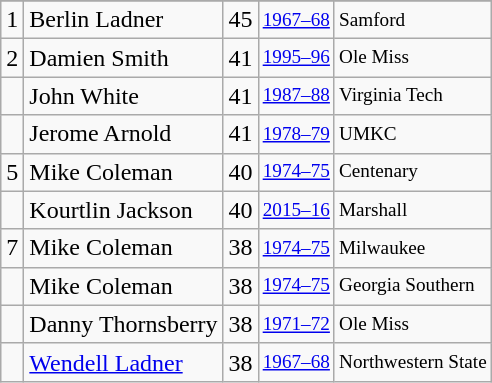<table class="wikitable">
<tr>
</tr>
<tr>
<td>1</td>
<td>Berlin Ladner</td>
<td>45</td>
<td style="font-size:80%;"><a href='#'>1967–68</a></td>
<td style="font-size:80%;">Samford</td>
</tr>
<tr>
<td>2</td>
<td>Damien Smith</td>
<td>41</td>
<td style="font-size:80%;"><a href='#'>1995–96</a></td>
<td style="font-size:80%;">Ole Miss</td>
</tr>
<tr>
<td></td>
<td>John White</td>
<td>41</td>
<td style="font-size:80%;"><a href='#'>1987–88</a></td>
<td style="font-size:80%;">Virginia Tech</td>
</tr>
<tr>
<td></td>
<td>Jerome Arnold</td>
<td>41</td>
<td style="font-size:80%;"><a href='#'>1978–79</a></td>
<td style="font-size:80%;">UMKC</td>
</tr>
<tr>
<td>5</td>
<td>Mike Coleman</td>
<td>40</td>
<td style="font-size:80%;"><a href='#'>1974–75</a></td>
<td style="font-size:80%;">Centenary</td>
</tr>
<tr>
<td></td>
<td>Kourtlin Jackson</td>
<td>40</td>
<td style="font-size:80%;"><a href='#'>2015–16</a></td>
<td style="font-size:80%;">Marshall</td>
</tr>
<tr>
<td>7</td>
<td>Mike Coleman</td>
<td>38</td>
<td style="font-size:80%;"><a href='#'>1974–75</a></td>
<td style="font-size:80%;">Milwaukee</td>
</tr>
<tr>
<td></td>
<td>Mike Coleman</td>
<td>38</td>
<td style="font-size:80%;"><a href='#'>1974–75</a></td>
<td style="font-size:80%;">Georgia Southern</td>
</tr>
<tr>
<td></td>
<td>Danny Thornsberry</td>
<td>38</td>
<td style="font-size:80%;"><a href='#'>1971–72</a></td>
<td style="font-size:80%;">Ole Miss</td>
</tr>
<tr>
<td></td>
<td><a href='#'>Wendell Ladner</a></td>
<td>38</td>
<td style="font-size:80%;"><a href='#'>1967–68</a></td>
<td style="font-size:80%;">Northwestern State</td>
</tr>
</table>
